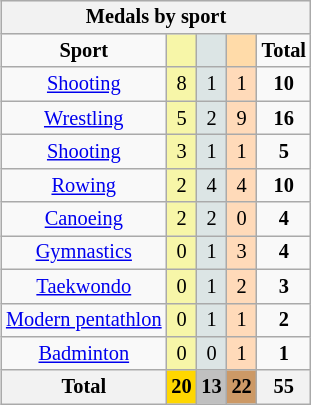<table class=wikitable style="font-size:85%; float:right;text-align:center">
<tr bgcolor=EFEFEF>
<th colspan=7>Medals by sport</th>
</tr>
<tr>
<td><strong>Sport</strong></td>
<td bgcolor=F7F6A8></td>
<td bgcolor=DCE5E5></td>
<td bgcolor=FFDBA9></td>
<td><strong>Total</strong></td>
</tr>
<tr>
<td><a href='#'>Shooting</a></td>
<td bgcolor=F7F6A8>8</td>
<td bgcolor=DCE5E5>1</td>
<td bgcolor=FFDAB9>1</td>
<td><strong>10</strong></td>
</tr>
<tr>
<td><a href='#'>Wrestling</a></td>
<td bgcolor=F7F6A8>5</td>
<td bgcolor=DCE5E5>2</td>
<td bgcolor=FFDAB9>9</td>
<td><strong>16</strong></td>
</tr>
<tr>
<td><a href='#'>Shooting</a></td>
<td bgcolor=F7F6A8>3</td>
<td bgcolor=DCE5E5>1</td>
<td bgcolor=FFDAB9>1</td>
<td><strong>5</strong></td>
</tr>
<tr>
<td><a href='#'>Rowing</a></td>
<td bgcolor=F7F6A8>2</td>
<td bgcolor=DCE5E5>4</td>
<td bgcolor=FFDAB9>4</td>
<td><strong>10</strong></td>
</tr>
<tr>
<td><a href='#'>Canoeing</a></td>
<td bgcolor=F7F6A8>2</td>
<td bgcolor=DCE5E5>2</td>
<td bgcolor=FFDAB9>0</td>
<td><strong>4</strong></td>
</tr>
<tr>
<td><a href='#'>Gymnastics</a></td>
<td bgcolor=F7F6A8>0</td>
<td bgcolor=DCE5E5>1</td>
<td bgcolor=FFDAB9>3</td>
<td><strong>4</strong></td>
</tr>
<tr>
<td><a href='#'>Taekwondo</a></td>
<td bgcolor=F7F6A8>0</td>
<td bgcolor=DCE5E5>1</td>
<td bgcolor=FFDAB9>2</td>
<td><strong>3</strong></td>
</tr>
<tr>
<td><a href='#'>Modern pentathlon</a></td>
<td bgcolor=F7F6A8>0</td>
<td bgcolor=DCE5E5>1</td>
<td bgcolor=FFDAB9>1</td>
<td><strong>2</strong></td>
</tr>
<tr>
<td><a href='#'>Badminton</a></td>
<td bgcolor=F7F6A8>0</td>
<td bgcolor=DCE5E5>0</td>
<td bgcolor=FFDAB9>1</td>
<td><strong>1</strong></td>
</tr>
<tr>
<th>Total</th>
<th style=background:gold>20</th>
<th style=background:silver>13</th>
<th style=background:#C96>22</th>
<th>55</th>
</tr>
</table>
